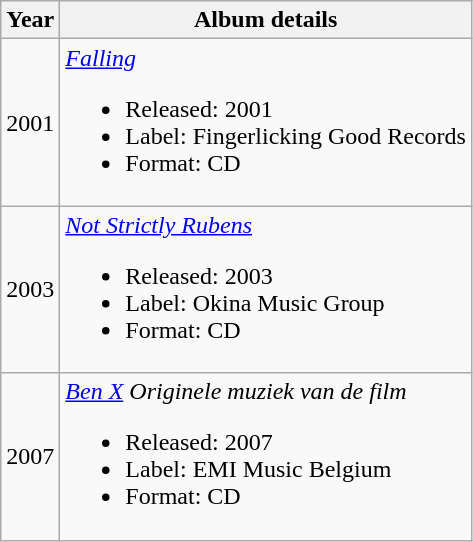<table class="wikitable">
<tr>
<th>Year</th>
<th>Album details</th>
</tr>
<tr>
<td>2001</td>
<td align="left"><em><a href='#'>Falling</a></em><br><ul><li>Released: 2001</li><li>Label: Fingerlicking Good Records</li><li>Format: CD</li></ul></td>
</tr>
<tr>
<td>2003</td>
<td align="left"><em><a href='#'>Not Strictly Rubens</a></em><br><ul><li>Released: 2003</li><li>Label: Okina Music Group</li><li>Format: CD</li></ul></td>
</tr>
<tr>
<td>2007</td>
<td align="left"><em><a href='#'>Ben X</a> Originele muziek van de film</em><br><ul><li>Released: 2007</li><li>Label: EMI Music Belgium</li><li>Format: CD</li></ul></td>
</tr>
</table>
